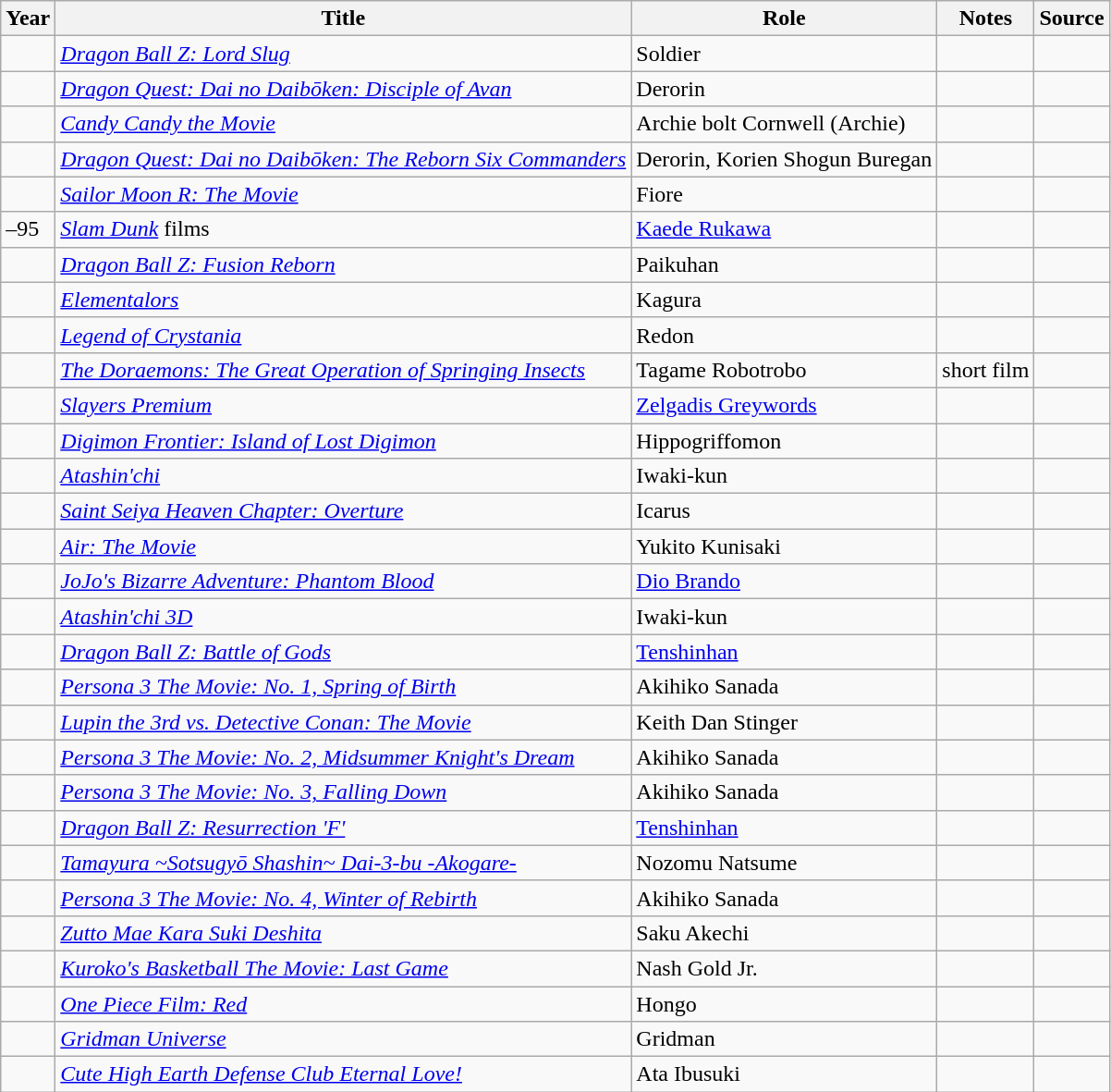<table class="wikitable sortable plainrowheaders">
<tr>
<th>Year</th>
<th>Title</th>
<th>Role</th>
<th class="unsortable">Notes</th>
<th class="unsortable">Source</th>
</tr>
<tr>
<td></td>
<td><em><a href='#'>Dragon Ball Z: Lord Slug</a></em></td>
<td>Soldier</td>
<td></td>
<td></td>
</tr>
<tr>
<td></td>
<td><em><a href='#'>Dragon Quest: Dai no Daibōken: Disciple of Avan</a></em></td>
<td>Derorin</td>
<td></td>
<td></td>
</tr>
<tr>
<td></td>
<td><em><a href='#'>Candy Candy the Movie</a></em></td>
<td>Archie bolt Cornwell (Archie)</td>
<td></td>
<td></td>
</tr>
<tr>
<td></td>
<td><em><a href='#'>Dragon Quest: Dai no Daibōken: The Reborn Six Commanders</a></em></td>
<td>Derorin, Korien Shogun Buregan</td>
<td></td>
<td></td>
</tr>
<tr>
<td></td>
<td><em><a href='#'>Sailor Moon R: The Movie</a></em></td>
<td>Fiore</td>
<td></td>
<td></td>
</tr>
<tr>
<td>–95</td>
<td><em><a href='#'>Slam Dunk</a></em> films</td>
<td><a href='#'>Kaede Rukawa</a></td>
<td></td>
<td></td>
</tr>
<tr>
<td></td>
<td><em><a href='#'>Dragon Ball Z: Fusion Reborn</a></em></td>
<td>Paikuhan</td>
<td></td>
<td></td>
</tr>
<tr>
<td></td>
<td><em><a href='#'>Elementalors</a></em></td>
<td>Kagura</td>
<td></td>
<td></td>
</tr>
<tr>
<td></td>
<td><em><a href='#'>Legend of Crystania</a></em></td>
<td>Redon</td>
<td></td>
<td></td>
</tr>
<tr>
<td></td>
<td><em><a href='#'>The Doraemons: The Great Operation of Springing Insects</a></em></td>
<td>Tagame Robotrobo</td>
<td>short film</td>
<td></td>
</tr>
<tr>
<td></td>
<td><em><a href='#'>Slayers Premium</a></em></td>
<td><a href='#'>Zelgadis Greywords</a></td>
<td></td>
<td></td>
</tr>
<tr>
<td></td>
<td><em><a href='#'>Digimon Frontier: Island of Lost Digimon</a></em></td>
<td>Hippogriffomon</td>
<td></td>
<td></td>
</tr>
<tr>
<td></td>
<td><em><a href='#'>Atashin'chi</a></em></td>
<td>Iwaki-kun</td>
<td></td>
<td></td>
</tr>
<tr>
<td></td>
<td><em><a href='#'>Saint Seiya Heaven Chapter: Overture</a></em></td>
<td>Icarus</td>
<td></td>
<td></td>
</tr>
<tr>
<td></td>
<td><em><a href='#'>Air: The Movie</a></em></td>
<td>Yukito Kunisaki</td>
<td></td>
<td></td>
</tr>
<tr>
<td></td>
<td><em><a href='#'>JoJo's Bizarre Adventure: Phantom Blood</a></em></td>
<td><a href='#'>Dio Brando</a></td>
<td></td>
<td></td>
</tr>
<tr>
<td></td>
<td><em><a href='#'>Atashin'chi 3D</a></em></td>
<td>Iwaki-kun</td>
<td></td>
<td></td>
</tr>
<tr>
<td></td>
<td><em><a href='#'>Dragon Ball Z: Battle of Gods</a></em></td>
<td><a href='#'>Tenshinhan</a></td>
<td></td>
<td></td>
</tr>
<tr>
<td></td>
<td><em><a href='#'>Persona 3 The Movie: No. 1, Spring of Birth</a></em></td>
<td>Akihiko Sanada</td>
<td></td>
<td></td>
</tr>
<tr>
<td></td>
<td><em><a href='#'>Lupin the 3rd vs. Detective Conan: The Movie</a></em></td>
<td>Keith Dan Stinger</td>
<td></td>
<td></td>
</tr>
<tr>
<td></td>
<td><em><a href='#'>Persona 3 The Movie: No. 2, Midsummer Knight's Dream</a></em></td>
<td>Akihiko Sanada</td>
<td></td>
<td></td>
</tr>
<tr>
<td></td>
<td><em><a href='#'>Persona 3 The Movie: No. 3, Falling Down</a></em></td>
<td>Akihiko Sanada</td>
<td></td>
<td></td>
</tr>
<tr>
<td></td>
<td><em><a href='#'>Dragon Ball Z: Resurrection 'F'</a></em></td>
<td><a href='#'>Tenshinhan</a></td>
<td></td>
<td></td>
</tr>
<tr>
<td></td>
<td><em><a href='#'>Tamayura ~Sotsugyō Shashin~ Dai-3-bu -Akogare-</a></em></td>
<td>Nozomu Natsume</td>
<td></td>
<td></td>
</tr>
<tr>
<td></td>
<td><em><a href='#'>Persona 3 The Movie: No. 4, Winter of Rebirth</a></em></td>
<td>Akihiko Sanada</td>
<td></td>
<td></td>
</tr>
<tr>
<td></td>
<td><em><a href='#'>Zutto Mae Kara Suki Deshita</a></em></td>
<td>Saku Akechi</td>
<td></td>
<td></td>
</tr>
<tr>
<td></td>
<td><em><a href='#'>Kuroko's Basketball The Movie: Last Game</a></em></td>
<td>Nash Gold Jr.</td>
<td></td>
<td></td>
</tr>
<tr>
<td></td>
<td><em><a href='#'>One Piece Film: Red</a></em></td>
<td>Hongo</td>
<td></td>
<td></td>
</tr>
<tr>
<td></td>
<td><em><a href='#'>Gridman Universe</a></em></td>
<td>Gridman</td>
<td></td>
<td></td>
</tr>
<tr>
<td></td>
<td><em><a href='#'>Cute High Earth Defense Club Eternal Love!</a></em></td>
<td>Ata Ibusuki</td>
<td></td>
<td></td>
</tr>
</table>
